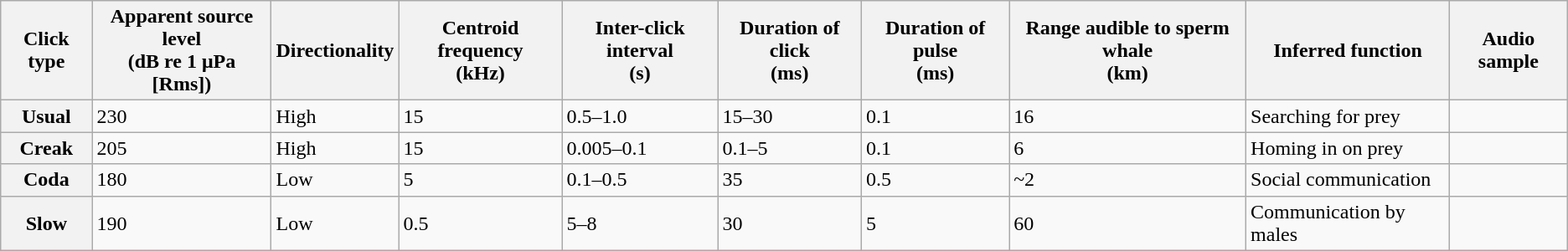<table class="wikitable">
<tr>
<th>Click type</th>
<th>Apparent source level <br> (dB re 1 μPa [Rms])</th>
<th>Directionality</th>
<th>Centroid frequency <br> (kHz)</th>
<th>Inter-click interval <br> (s)</th>
<th>Duration of click <br> (ms)</th>
<th>Duration of pulse <br> (ms)</th>
<th>Range audible to sperm whale <br> (km)</th>
<th>Inferred function</th>
<th>Audio sample</th>
</tr>
<tr>
<th>Usual</th>
<td>230</td>
<td>High</td>
<td>15</td>
<td>0.5–1.0</td>
<td>15–30</td>
<td>0.1</td>
<td>16</td>
<td>Searching for prey</td>
<td></td>
</tr>
<tr>
<th>Creak</th>
<td>205</td>
<td>High</td>
<td>15</td>
<td>0.005–0.1</td>
<td>0.1–5</td>
<td>0.1</td>
<td>6</td>
<td>Homing in on prey</td>
<td></td>
</tr>
<tr>
<th>Coda</th>
<td>180</td>
<td>Low</td>
<td>5</td>
<td>0.1–0.5</td>
<td>35</td>
<td>0.5</td>
<td>~2</td>
<td>Social communication</td>
<td></td>
</tr>
<tr>
<th>Slow</th>
<td>190</td>
<td>Low</td>
<td>0.5</td>
<td>5–8</td>
<td>30</td>
<td>5</td>
<td>60</td>
<td>Communication by males</td>
<td></td>
</tr>
</table>
